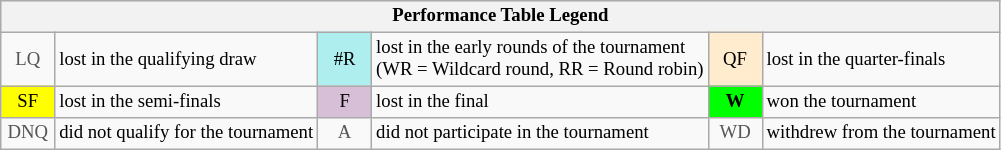<table class="wikitable" style="font-size:78%;">
<tr bgcolor="#efefef">
<th colspan="6">Performance Table Legend</th>
</tr>
<tr>
<td align="center" style="color:#555555;" width="30">LQ</td>
<td>lost in the qualifying draw</td>
<td align="center" style="background:#afeeee;">#R</td>
<td>lost in the early rounds of the tournament<br>(WR = Wildcard round, RR = Round robin)</td>
<td align="center" style="background:#ffebcd;">QF</td>
<td>lost in the quarter-finals</td>
</tr>
<tr>
<td align="center" style="background:yellow;">SF</td>
<td>lost in the semi-finals</td>
<td align="center" style="background:#D8BFD8;">F</td>
<td>lost in the final</td>
<td align="center" style="background:#00ff00;"><strong>W</strong></td>
<td>won the tournament</td>
</tr>
<tr>
<td align="center" style="color:#555555;" width="30">DNQ</td>
<td>did not qualify for the tournament</td>
<td align="center" style="color:#555555;" width="30">A</td>
<td>did not participate in the tournament</td>
<td align="center" style="color:#555555;" width="30">WD</td>
<td>withdrew from the tournament</td>
</tr>
</table>
